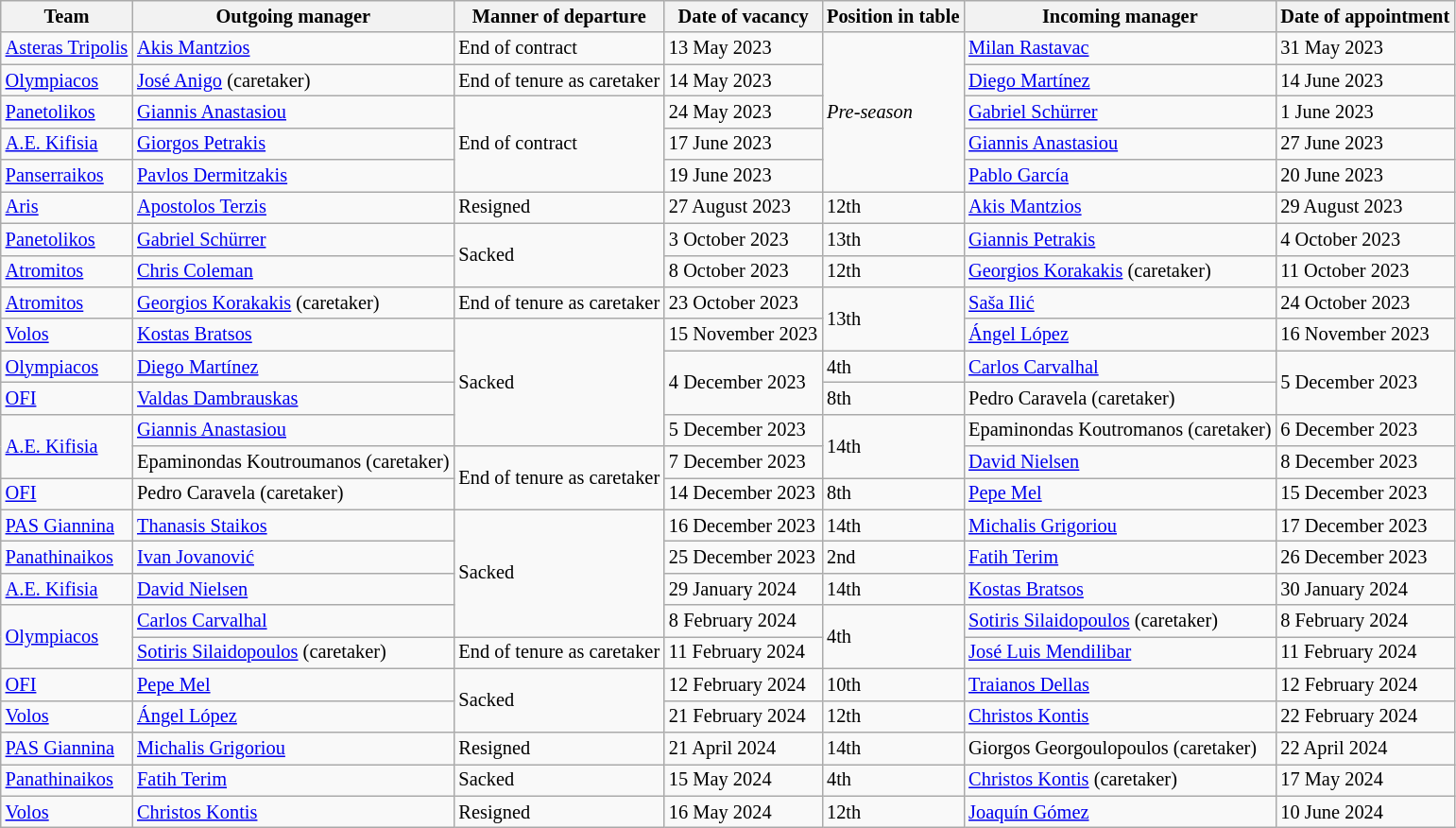<table class="wikitable" style="font-size: 85%">
<tr>
<th>Team</th>
<th>Outgoing manager</th>
<th>Manner of departure</th>
<th>Date of vacancy</th>
<th>Position in table</th>
<th>Incoming manager</th>
<th>Date of appointment</th>
</tr>
<tr>
<td><a href='#'>Asteras Tripolis</a></td>
<td> <a href='#'>Akis Mantzios</a></td>
<td>End of contract</td>
<td>13 May 2023</td>
<td rowspan="5"><em>Pre-season</em></td>
<td> <a href='#'>Milan Rastavac</a></td>
<td>31 May 2023</td>
</tr>
<tr>
<td><a href='#'>Olympiacos</a></td>
<td> <a href='#'>José Anigo</a> (caretaker)</td>
<td>End of tenure as caretaker</td>
<td>14 May 2023</td>
<td> <a href='#'>Diego Martínez</a></td>
<td>14 June 2023</td>
</tr>
<tr>
<td><a href='#'>Panetolikos</a></td>
<td> <a href='#'>Giannis Anastasiou</a></td>
<td rowspan="3">End of contract</td>
<td>24 May 2023</td>
<td> <a href='#'>Gabriel Schürrer</a></td>
<td>1 June 2023</td>
</tr>
<tr>
<td><a href='#'>A.E. Kifisia</a></td>
<td> <a href='#'>Giorgos Petrakis</a></td>
<td>17 June 2023</td>
<td> <a href='#'>Giannis Anastasiou</a></td>
<td>27 June 2023</td>
</tr>
<tr>
<td><a href='#'>Panserraikos</a></td>
<td> <a href='#'>Pavlos Dermitzakis</a></td>
<td>19 June 2023</td>
<td> <a href='#'>Pablo García</a></td>
<td>20 June 2023</td>
</tr>
<tr>
<td><a href='#'>Aris</a></td>
<td> <a href='#'>Apostolos Terzis</a></td>
<td>Resigned</td>
<td>27 August 2023</td>
<td>12th</td>
<td> <a href='#'>Akis Mantzios</a></td>
<td>29 August 2023</td>
</tr>
<tr>
<td><a href='#'>Panetolikos</a></td>
<td> <a href='#'>Gabriel Schürrer</a></td>
<td rowspan="2">Sacked</td>
<td>3 October 2023</td>
<td>13th</td>
<td> <a href='#'>Giannis Petrakis</a></td>
<td>4 October 2023</td>
</tr>
<tr>
<td><a href='#'>Atromitos</a></td>
<td> <a href='#'>Chris Coleman</a></td>
<td>8 October 2023</td>
<td>12th</td>
<td> <a href='#'>Georgios Korakakis</a> (caretaker)</td>
<td>11 October 2023</td>
</tr>
<tr>
<td><a href='#'>Atromitos</a></td>
<td> <a href='#'>Georgios Korakakis</a> (caretaker)</td>
<td>End of tenure as caretaker</td>
<td>23 October 2023</td>
<td rowspan="2">13th</td>
<td> <a href='#'>Saša Ilić</a></td>
<td>24 October 2023</td>
</tr>
<tr>
<td><a href='#'>Volos</a></td>
<td> <a href='#'>Kostas Bratsos</a></td>
<td rowspan="4">Sacked</td>
<td>15 November 2023</td>
<td> <a href='#'>Ángel López</a></td>
<td>16 November 2023</td>
</tr>
<tr>
<td><a href='#'>Olympiacos</a></td>
<td> <a href='#'>Diego Martínez</a></td>
<td rowspan="2">4 December 2023</td>
<td>4th</td>
<td> <a href='#'>Carlos Carvalhal</a></td>
<td rowspan="2">5 December 2023</td>
</tr>
<tr>
<td><a href='#'>OFI</a></td>
<td> <a href='#'>Valdas Dambrauskas</a></td>
<td>8th</td>
<td> Pedro Caravela (caretaker)</td>
</tr>
<tr>
<td rowspan="2"><a href='#'>A.E. Kifisia</a></td>
<td> <a href='#'>Giannis Anastasiou</a></td>
<td>5 December 2023</td>
<td rowspan="2">14th</td>
<td> Epaminondas Koutromanos (caretaker)</td>
<td>6 December 2023</td>
</tr>
<tr>
<td> Epaminondas Koutroumanos (caretaker)</td>
<td rowspan="2">End of tenure as caretaker</td>
<td>7 December 2023</td>
<td> <a href='#'>David Nielsen</a></td>
<td>8 December 2023</td>
</tr>
<tr>
<td><a href='#'>OFI</a></td>
<td> Pedro Caravela (caretaker)</td>
<td>14 December 2023</td>
<td>8th</td>
<td> <a href='#'>Pepe Mel</a></td>
<td>15 December 2023</td>
</tr>
<tr>
<td><a href='#'>PAS Giannina</a></td>
<td> <a href='#'>Thanasis Staikos</a></td>
<td rowspan="4">Sacked</td>
<td>16 December 2023</td>
<td>14th</td>
<td> <a href='#'>Michalis Grigoriou</a></td>
<td>17 December 2023</td>
</tr>
<tr>
<td><a href='#'>Panathinaikos</a></td>
<td> <a href='#'>Ivan Jovanović</a></td>
<td>25 December 2023</td>
<td>2nd</td>
<td> <a href='#'>Fatih Terim</a></td>
<td>26 December 2023</td>
</tr>
<tr>
<td><a href='#'>A.E. Kifisia</a></td>
<td> <a href='#'>David Nielsen</a></td>
<td>29 January 2024</td>
<td>14th</td>
<td> <a href='#'>Kostas Bratsos</a></td>
<td>30 January 2024</td>
</tr>
<tr>
<td rowspan="2"><a href='#'>Olympiacos</a></td>
<td> <a href='#'>Carlos Carvalhal</a></td>
<td>8 February 2024</td>
<td rowspan="2">4th</td>
<td> <a href='#'>Sotiris Silaidopoulos</a> (caretaker)</td>
<td>8 February 2024</td>
</tr>
<tr>
<td> <a href='#'>Sotiris Silaidopoulos</a> (caretaker)</td>
<td>End of tenure as caretaker</td>
<td>11 February 2024</td>
<td> <a href='#'>José Luis Mendilibar</a></td>
<td>11 February 2024</td>
</tr>
<tr>
<td><a href='#'>OFI</a></td>
<td> <a href='#'>Pepe Mel</a></td>
<td rowspan="2">Sacked</td>
<td>12 February 2024</td>
<td>10th</td>
<td> <a href='#'>Traianos Dellas</a></td>
<td>12 February 2024</td>
</tr>
<tr>
<td><a href='#'>Volos</a></td>
<td> <a href='#'>Ángel López</a></td>
<td>21 February 2024</td>
<td>12th</td>
<td> <a href='#'>Christos Kontis</a></td>
<td>22 February 2024</td>
</tr>
<tr>
<td><a href='#'>PAS Giannina</a></td>
<td> <a href='#'>Michalis Grigoriou</a></td>
<td>Resigned</td>
<td>21 April 2024</td>
<td>14th</td>
<td> Giorgos Georgoulopoulos (caretaker)</td>
<td>22 April 2024</td>
</tr>
<tr>
<td><a href='#'>Panathinaikos</a></td>
<td> <a href='#'>Fatih Terim</a></td>
<td>Sacked</td>
<td>15 May 2024</td>
<td>4th</td>
<td> <a href='#'>Christos Kontis</a> (caretaker)</td>
<td>17 May 2024</td>
</tr>
<tr>
<td><a href='#'>Volos</a></td>
<td> <a href='#'>Christos Kontis</a></td>
<td>Resigned</td>
<td>16 May 2024</td>
<td>12th</td>
<td> <a href='#'>Joaquín Gómez</a></td>
<td>10 June 2024</td>
</tr>
</table>
